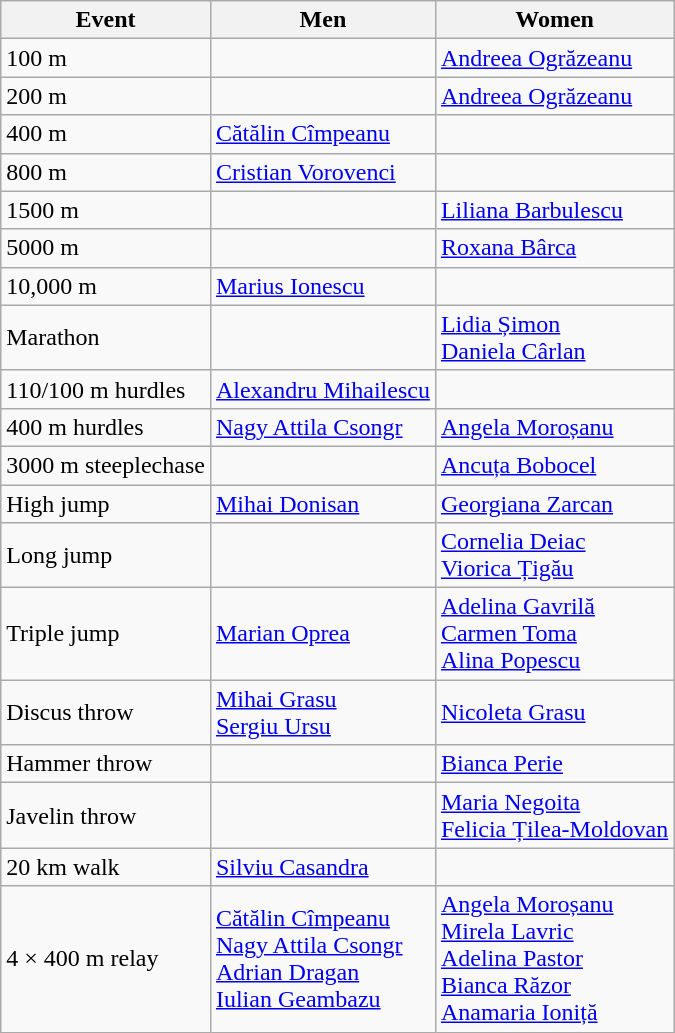<table class=wikitable style="font-size:100%">
<tr>
<th>Event</th>
<th>Men</th>
<th>Women</th>
</tr>
<tr>
<td>100 m</td>
<td></td>
<td><a href='#'>Andreea Ogrăzeanu</a></td>
</tr>
<tr>
<td>200 m</td>
<td></td>
<td><a href='#'>Andreea Ogrăzeanu</a></td>
</tr>
<tr>
<td>400 m</td>
<td><a href='#'>Cătălin Cîmpeanu</a></td>
<td></td>
</tr>
<tr>
<td>800 m</td>
<td><a href='#'>Cristian Vorovenci</a></td>
<td></td>
</tr>
<tr>
<td>1500 m</td>
<td></td>
<td><a href='#'>Liliana Barbulescu</a></td>
</tr>
<tr>
<td>5000 m</td>
<td></td>
<td><a href='#'>Roxana Bârca</a></td>
</tr>
<tr>
<td>10,000 m</td>
<td><a href='#'>Marius Ionescu</a></td>
<td></td>
</tr>
<tr>
<td>Marathon</td>
<td></td>
<td><a href='#'>Lidia Șimon</a> <br> <a href='#'>Daniela Cârlan</a></td>
</tr>
<tr>
<td>110/100 m hurdles</td>
<td><a href='#'>Alexandru Mihailescu</a></td>
<td></td>
</tr>
<tr>
<td>400 m hurdles</td>
<td><a href='#'>Nagy Attila Csongr</a></td>
<td><a href='#'>Angela Moroșanu</a></td>
</tr>
<tr>
<td>3000 m steeplechase</td>
<td></td>
<td><a href='#'>Ancuța Bobocel</a></td>
</tr>
<tr>
<td>High jump</td>
<td><a href='#'>Mihai Donisan</a></td>
<td><a href='#'>Georgiana Zarcan</a></td>
</tr>
<tr>
<td>Long jump</td>
<td></td>
<td><a href='#'>Cornelia Deiac</a> <br> <a href='#'>Viorica Țigău</a></td>
</tr>
<tr>
<td>Triple jump</td>
<td><a href='#'>Marian Oprea</a></td>
<td><a href='#'>Adelina Gavrilă</a> <br> <a href='#'>Carmen Toma</a> <br> <a href='#'>Alina Popescu</a></td>
</tr>
<tr>
<td>Discus throw</td>
<td><a href='#'>Mihai Grasu</a> <br> <a href='#'>Sergiu Ursu</a></td>
<td><a href='#'>Nicoleta Grasu</a></td>
</tr>
<tr>
<td>Hammer throw</td>
<td></td>
<td><a href='#'>Bianca Perie</a></td>
</tr>
<tr>
<td>Javelin throw</td>
<td></td>
<td><a href='#'>Maria Negoita</a> <br> <a href='#'>Felicia Țilea-Moldovan</a></td>
</tr>
<tr>
<td>20 km walk</td>
<td><a href='#'>Silviu Casandra</a></td>
<td></td>
</tr>
<tr>
<td>4 × 400 m relay</td>
<td><a href='#'>Cătălin Cîmpeanu</a> <br> <a href='#'>Nagy Attila Csongr</a> <br> <a href='#'>Adrian Dragan</a> <br> <a href='#'>Iulian Geambazu</a></td>
<td><a href='#'>Angela Moroșanu</a> <br> <a href='#'>Mirela Lavric</a> <br> <a href='#'>Adelina Pastor</a> <br> <a href='#'>Bianca Răzor</a> <br> <a href='#'>Anamaria Ioniță</a></td>
</tr>
</table>
